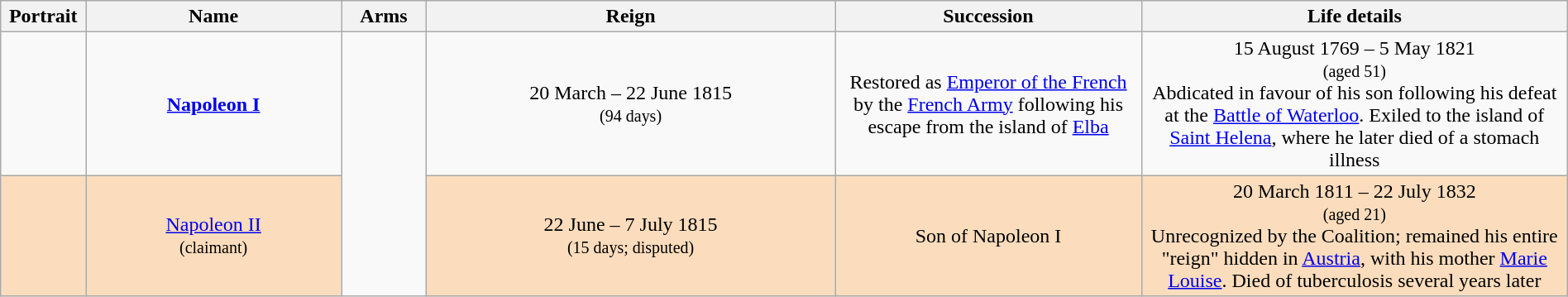<table class="wikitable" style="text-align:center; width:100%;">
<tr>
<th width="5%">Portrait</th>
<th width="15%">Name</th>
<th width="5%">Arms</th>
<th width="24%">Reign</th>
<th width="18%">Succession</th>
<th width="25%">Life details</th>
</tr>
<tr>
<td></td>
<td><strong><a href='#'>Napoleon I</a></strong></td>
<td rowspan="2"></td>
<td>20 March – 22 June 1815<br><small>(94 days)</small></td>
<td>Restored as <a href='#'>Emperor of the French</a> by the <a href='#'>French Army</a> following his escape from the island of <a href='#'>Elba</a></td>
<td>15 August 1769 – 5 May 1821<br><small>(aged 51)</small><br>Abdicated in favour of his son following his defeat at the <a href='#'>Battle of Waterloo</a>. Exiled to the island of <a href='#'>Saint Helena</a>, where he later died of a stomach illness</td>
</tr>
<tr>
<td bgcolor="#FBDDBD"></td>
<td bgcolor="#FBDDBD"><a href='#'>Napoleon II</a><br><small>(claimant)</small></td>
<td bgcolor="#FBDDBD">22 June – 7 July 1815<br><small>(15 days; disputed)</small></td>
<td bgcolor="#FBDDBD">Son of Napoleon I</td>
<td bgcolor="#FBDDBD">20 March 1811 – 22 July 1832<br><small>(aged 21)</small><br>Unrecognized by the Coalition; remained his entire "reign" hidden in <a href='#'>Austria</a>, with his mother <a href='#'>Marie Louise</a>. Died of tuberculosis several years later</td>
</tr>
</table>
